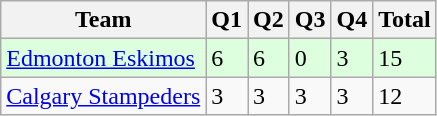<table class="wikitable">
<tr>
<th>Team</th>
<th>Q1</th>
<th>Q2</th>
<th>Q3</th>
<th>Q4</th>
<th>Total</th>
</tr>
<tr style="background-color:#ddffdd">
<td><a href='#'>Edmonton Eskimos</a></td>
<td>6</td>
<td>6</td>
<td>0</td>
<td>3</td>
<td>15</td>
</tr>
<tr>
<td><a href='#'>Calgary Stampeders</a></td>
<td>3</td>
<td>3</td>
<td>3</td>
<td>3</td>
<td>12</td>
</tr>
</table>
